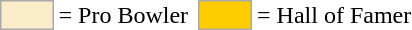<table>
<tr>
<td style="background:#faecc8; border:1px solid #aaa; width:2em;"></td>
<td>= Pro Bowler </td>
<td></td>
<td style="background:#FFCC00; border:1px solid #aaa; width:2em;"></td>
<td>= Hall of Famer</td>
</tr>
</table>
